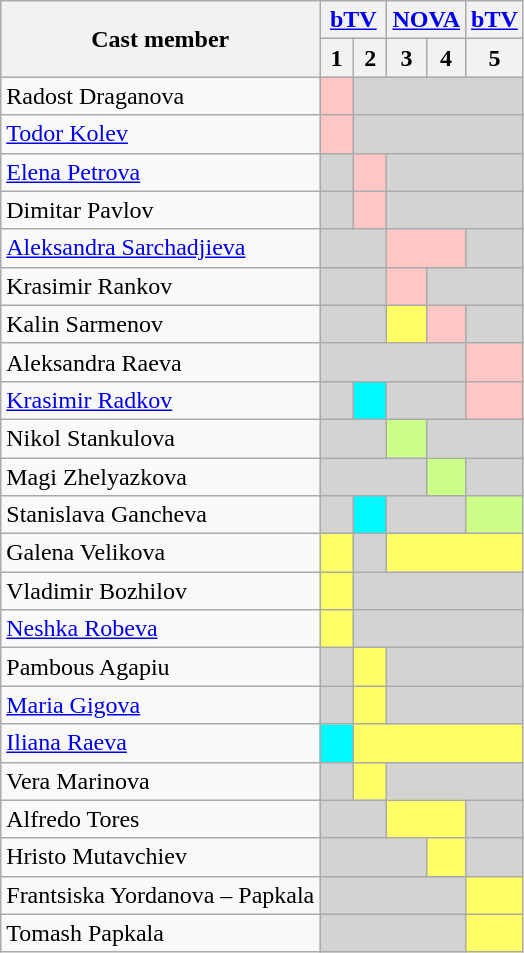<table class="wikitable" style="margin:left; font-size:100%">
<tr>
<th rowspan="2">Cast member</th>
<th colspan="2"><a href='#'>bTV</a></th>
<th colspan="2"><a href='#'>NOVA</a></th>
<th colspan="1"><a href='#'>bTV</a></th>
</tr>
<tr>
<th width="15">1</th>
<th width="15">2</th>
<th width="15">3</th>
<th width="15">4</th>
<th width="15">5</th>
</tr>
<tr>
<td>Radost Draganova</td>
<td colspan="1" style="background:#ffc6c6;"></td>
<td colspan="4" style="background:lightgrey;"></td>
</tr>
<tr>
<td><a href='#'>Todor Kolev</a></td>
<td colspan="1" style="background:#ffc6c6;"></td>
<td colspan="4" style="background:lightgrey;"></td>
</tr>
<tr>
<td><a href='#'>Elena Petrova</a></td>
<td colspan="1" style="background:lightgrey;"></td>
<td colspan="1" style="background:#ffc6c6;"></td>
<td colspan="3" style="background:lightgrey;"></td>
</tr>
<tr>
<td>Dimitar Pavlov</td>
<td colspan="1" style="background:lightgrey;"></td>
<td colspan="1" style="background:#ffc6c6;"></td>
<td colspan="3" style="background:lightgrey;"></td>
</tr>
<tr>
<td><a href='#'>Aleksandra Sarchadjieva</a></td>
<td colspan="2" style="background:lightgrey;"></td>
<td colspan="2" style="background:#ffc6c6;"></td>
<td colspan="1" style="background:lightgrey;"></td>
</tr>
<tr>
<td>Krasimir Rankov</td>
<td colspan="2" style="background:lightgrey;"></td>
<td colspan="1" style="background:#ffc6c6;"></td>
<td colspan="2" style="background:lightgrey;"></td>
</tr>
<tr>
<td>Kalin Sarmenov</td>
<td colspan="2" style="background:lightgrey;"></td>
<td colspan="1" style="background:#FF6;"></td>
<td colspan="1" style="background:#ffc6c6;"></td>
<td colspan="1" style="background:lightgrey;"></td>
</tr>
<tr>
<td>Aleksandra Raeva</td>
<td colspan="4" style="background:lightgrey;"></td>
<td colspan="1" style="background:#ffc6c6;"></td>
</tr>
<tr>
<td><a href='#'>Krasimir Radkov</a></td>
<td colspan="1" style="background:lightgrey;"></td>
<td colspan="1" style="background:#00f9ff;"></td>
<td colspan="2" style="background:lightgrey;"></td>
<td colspan="1" style="background:#ffc6c6;"></td>
</tr>
<tr>
<td>Nikol Stankulova</td>
<td colspan="2" style="background:lightgrey;"></td>
<td colspan="1" style="background:#ccff88;"></td>
<td colspan="2" style="background:lightgrey;"></td>
</tr>
<tr>
<td>Magi Zhelyazkova</td>
<td colspan="3" style="background:lightgrey;"></td>
<td colspan="1" style="background:#ccff88;"></td>
<td colspan="1" style="background:lightgrey;"></td>
</tr>
<tr>
<td>Stanislava Gancheva</td>
<td colspan="1" style="background:lightgrey;"></td>
<td colspan="1" style="background:#00f9ff;"></td>
<td colspan="2" style="background:lightgrey;"></td>
<td colspan="1" style="background:#ccff88;"></td>
</tr>
<tr>
<td>Galena Velikova</td>
<td colspan="1" style="background:#FF6;"></td>
<td colspan="1" style="background:lightgrey;"></td>
<td colspan="3" style="background:#FF6;"></td>
</tr>
<tr>
<td>Vladimir Bozhilov</td>
<td colspan="1" style="background:#FF6;"></td>
<td colspan="4" style="background:lightgrey;"></td>
</tr>
<tr>
<td><a href='#'>Neshka Robeva</a></td>
<td colspan="1" style="background:#FF6;"></td>
<td colspan="4" style="background:lightgrey;"></td>
</tr>
<tr>
<td>Pambous Agapiu</td>
<td colspan="1" style="background:lightgrey;"></td>
<td colspan="1" style="background:#FF6;"></td>
<td colspan="3" style="background:lightgrey;"></td>
</tr>
<tr>
<td><a href='#'>Maria Gigova</a></td>
<td colspan="1" style="background:lightgrey;"></td>
<td colspan="1" style="background:#FF6;"></td>
<td colspan="3" style="background:lightgrey;"></td>
</tr>
<tr>
<td><a href='#'>Iliana Raeva</a></td>
<td colspan="1" style="background:#00f9ff;"></td>
<td colspan="4" style="background:#FF6;"></td>
</tr>
<tr>
<td>Vera Marinova</td>
<td colspan="1" style="background:lightgrey;"></td>
<td colspan="1" style="background:#FF6;"></td>
<td colspan="3" style="background:lightgrey;"></td>
</tr>
<tr>
<td>Alfredo Tores</td>
<td colspan="2" style="background:lightgrey;"></td>
<td colspan="2" style="background:#FF6;"></td>
<td colspan="1" style="background:lightgrey;"></td>
</tr>
<tr>
<td>Hristo Mutavchiev</td>
<td colspan="3" style="background:lightgrey;"></td>
<td colspan="1" style="background:#FF6;"></td>
<td colspan="1" style="background:lightgrey;"></td>
</tr>
<tr>
<td>Frantsiska Yordanova – Papkala</td>
<td colspan="4" style="background:lightgrey;"></td>
<td colspan="1" style="background:#FF6;"></td>
</tr>
<tr>
<td>Tomash Papkala</td>
<td colspan="4" style="background:lightgrey;"></td>
<td colspan="1" style="background:#FF6;"></td>
</tr>
</table>
